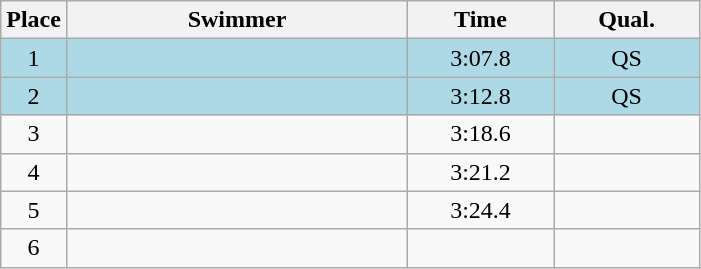<table class=wikitable style="text-align:center">
<tr>
<th>Place</th>
<th width=220>Swimmer</th>
<th width=90>Time</th>
<th width=90>Qual.</th>
</tr>
<tr bgcolor=lightblue>
<td>1</td>
<td align=left></td>
<td>3:07.8</td>
<td>QS</td>
</tr>
<tr bgcolor=lightblue>
<td>2</td>
<td align=left></td>
<td>3:12.8</td>
<td>QS</td>
</tr>
<tr>
<td>3</td>
<td align=left></td>
<td>3:18.6</td>
<td></td>
</tr>
<tr>
<td>4</td>
<td align=left></td>
<td>3:21.2</td>
<td></td>
</tr>
<tr>
<td>5</td>
<td align=left></td>
<td>3:24.4</td>
<td></td>
</tr>
<tr>
<td>6</td>
<td align=left></td>
<td></td>
<td></td>
</tr>
</table>
